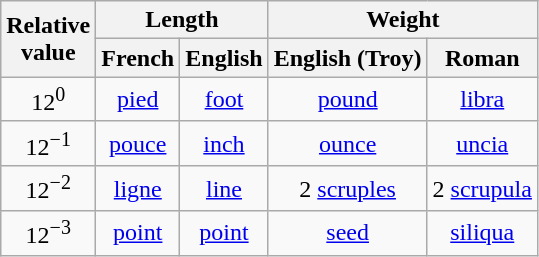<table class="wikitable" style=text-align:center>
<tr>
<th rowspan=2>Relative<br>value</th>
<th colspan=2>Length</th>
<th colspan=2>Weight</th>
</tr>
<tr>
<th>French</th>
<th>English</th>
<th>English (Troy)</th>
<th>Roman</th>
</tr>
<tr>
<td>12<sup>0</sup></td>
<td><a href='#'>pied</a></td>
<td><a href='#'>foot</a></td>
<td><a href='#'>pound</a></td>
<td><a href='#'>libra</a></td>
</tr>
<tr>
<td>12<sup>−1</sup></td>
<td><a href='#'>pouce</a></td>
<td><a href='#'>inch</a></td>
<td><a href='#'>ounce</a></td>
<td><a href='#'>uncia</a></td>
</tr>
<tr>
<td>12<sup>−2</sup></td>
<td><a href='#'>ligne</a></td>
<td><a href='#'>line</a></td>
<td>2 <a href='#'>scruples</a></td>
<td>2 <a href='#'>scrupula</a></td>
</tr>
<tr>
<td>12<sup>−3</sup></td>
<td><a href='#'>point</a></td>
<td><a href='#'>point</a></td>
<td><a href='#'>seed</a></td>
<td><a href='#'>siliqua</a></td>
</tr>
</table>
